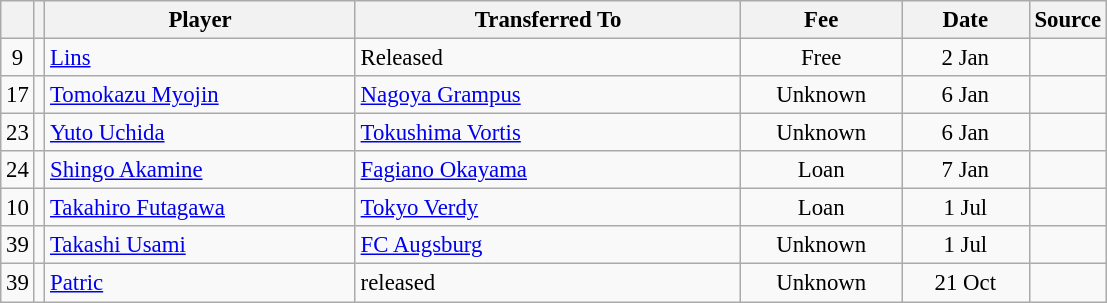<table class="wikitable plainrowheaders sortable" style="font-size:95%">
<tr>
<th></th>
<th></th>
<th scope="col" style="width:200px;">Player</th>
<th scope="col" style="width:250px;">Transferred To</th>
<th scope="col" style="width:100px;">Fee</th>
<th scope="col" style="width:78px;">Date</th>
<th>Source</th>
</tr>
<tr>
<td align=center>9</td>
<td align=center></td>
<td> <a href='#'>Lins</a></td>
<td>Released</td>
<td align=center>Free</td>
<td align=center>2 Jan</td>
<td align=center></td>
</tr>
<tr>
<td align=center>17</td>
<td align=center></td>
<td> <a href='#'>Tomokazu Myojin</a></td>
<td> <a href='#'>Nagoya Grampus</a></td>
<td align=center>Unknown</td>
<td align=center>6 Jan</td>
<td align=center></td>
</tr>
<tr>
<td align=center>23</td>
<td align=center></td>
<td> <a href='#'>Yuto Uchida</a></td>
<td> <a href='#'>Tokushima Vortis</a></td>
<td align=center>Unknown</td>
<td align=center>6 Jan</td>
<td align=center></td>
</tr>
<tr>
<td align=center>24</td>
<td align=center></td>
<td> <a href='#'>Shingo Akamine</a></td>
<td> <a href='#'>Fagiano Okayama</a></td>
<td align=center>Loan</td>
<td align=center>7 Jan</td>
<td align=center></td>
</tr>
<tr>
<td align=center>10</td>
<td align=center></td>
<td> <a href='#'>Takahiro Futagawa</a></td>
<td> <a href='#'>Tokyo Verdy</a></td>
<td align=center>Loan</td>
<td align=center>1 Jul</td>
<td align=center></td>
</tr>
<tr>
<td align=center>39</td>
<td align=center></td>
<td> <a href='#'>Takashi Usami</a></td>
<td> <a href='#'>FC Augsburg</a></td>
<td align=center>Unknown</td>
<td align=center>1 Jul</td>
<td align=center></td>
</tr>
<tr>
<td align=center>39</td>
<td align=center></td>
<td> <a href='#'>Patric</a></td>
<td>released</td>
<td align=center>Unknown</td>
<td align=center>21 Oct</td>
<td align=center></td>
</tr>
</table>
